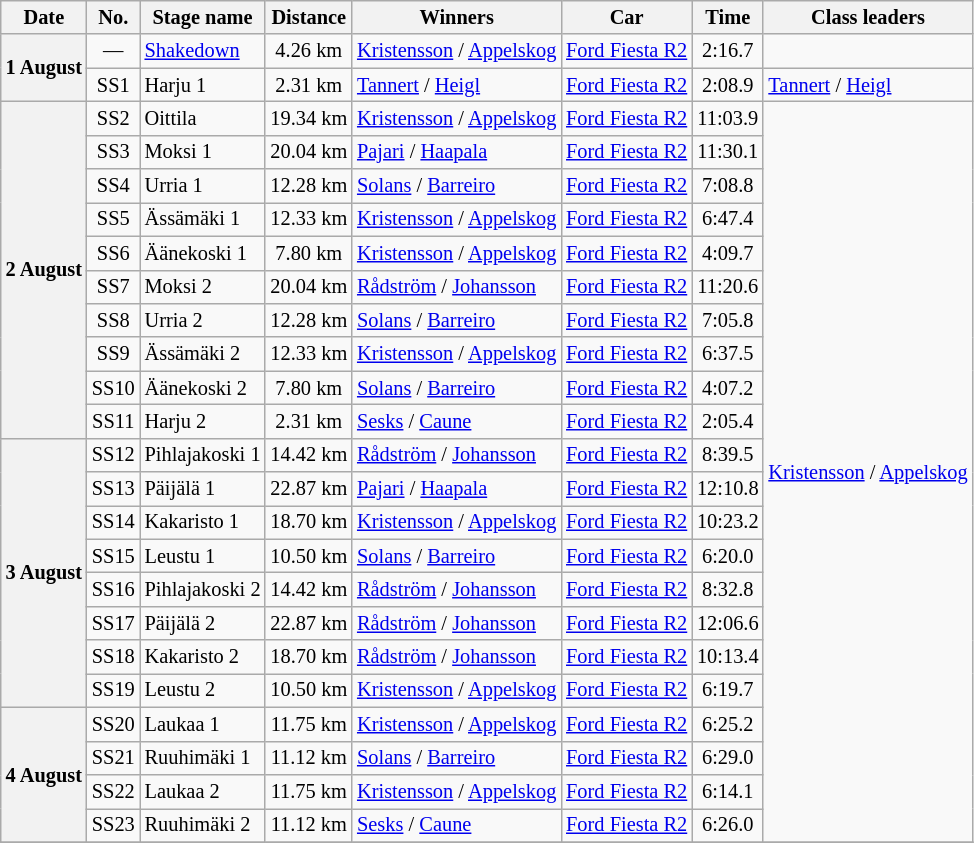<table class="wikitable" style="font-size: 85%;">
<tr>
<th>Date</th>
<th>No.</th>
<th>Stage name</th>
<th>Distance</th>
<th>Winners</th>
<th>Car</th>
<th>Time</th>
<th>Class leaders</th>
</tr>
<tr>
<th nowrap rowspan="2">1 August</th>
<td align="center">—</td>
<td nowrap><a href='#'>Shakedown</a></td>
<td align="center">4.26 km</td>
<td nowrap><a href='#'>Kristensson</a> / <a href='#'>Appelskog</a></td>
<td nowrap><a href='#'>Ford Fiesta R2</a></td>
<td align="center">2:16.7</td>
<td></td>
</tr>
<tr>
<td align="center">SS1</td>
<td>Harju 1</td>
<td align="center">2.31 km</td>
<td><a href='#'>Tannert</a> / <a href='#'>Heigl</a></td>
<td><a href='#'>Ford Fiesta R2</a></td>
<td align="center">2:08.9</td>
<td><a href='#'>Tannert</a> / <a href='#'>Heigl</a></td>
</tr>
<tr>
<th rowspan="10">2 August</th>
<td align="center">SS2</td>
<td>Oittila</td>
<td align="center">19.34 km</td>
<td><a href='#'>Kristensson</a> / <a href='#'>Appelskog</a></td>
<td><a href='#'>Ford Fiesta R2</a></td>
<td align="center">11:03.9</td>
<td rowspan="22" nowrap><a href='#'>Kristensson</a> / <a href='#'>Appelskog</a></td>
</tr>
<tr>
<td align="center">SS3</td>
<td>Moksi 1</td>
<td align="center">20.04 km</td>
<td><a href='#'>Pajari</a> / <a href='#'>Haapala</a></td>
<td><a href='#'>Ford Fiesta R2</a></td>
<td align="center">11:30.1</td>
</tr>
<tr>
<td align="center">SS4</td>
<td>Urria 1</td>
<td align="center">12.28 km</td>
<td><a href='#'>Solans</a> / <a href='#'>Barreiro</a></td>
<td><a href='#'>Ford Fiesta R2</a></td>
<td align="center">7:08.8</td>
</tr>
<tr>
<td align="center">SS5</td>
<td>Ässämäki 1</td>
<td align="center">12.33 km</td>
<td><a href='#'>Kristensson</a> / <a href='#'>Appelskog</a></td>
<td><a href='#'>Ford Fiesta R2</a></td>
<td align="center">6:47.4</td>
</tr>
<tr>
<td align="center">SS6</td>
<td>Äänekoski 1</td>
<td align="center">7.80 km</td>
<td><a href='#'>Kristensson</a> / <a href='#'>Appelskog</a></td>
<td><a href='#'>Ford Fiesta R2</a></td>
<td align="center">4:09.7</td>
</tr>
<tr>
<td align="center">SS7</td>
<td>Moksi 2</td>
<td align="center">20.04 km</td>
<td><a href='#'>Rådström</a> / <a href='#'>Johansson</a></td>
<td><a href='#'>Ford Fiesta R2</a></td>
<td align="center">11:20.6</td>
</tr>
<tr>
<td align="center">SS8</td>
<td>Urria 2</td>
<td align="center">12.28 km</td>
<td><a href='#'>Solans</a> / <a href='#'>Barreiro</a></td>
<td><a href='#'>Ford Fiesta R2</a></td>
<td align="center">7:05.8</td>
</tr>
<tr>
<td align="center">SS9</td>
<td>Ässämäki 2</td>
<td align="center">12.33 km</td>
<td><a href='#'>Kristensson</a> / <a href='#'>Appelskog</a></td>
<td><a href='#'>Ford Fiesta R2</a></td>
<td align="center">6:37.5</td>
</tr>
<tr>
<td align="center">SS10</td>
<td>Äänekoski 2</td>
<td align="center">7.80 km</td>
<td><a href='#'>Solans</a> / <a href='#'>Barreiro</a></td>
<td><a href='#'>Ford Fiesta R2</a></td>
<td align="center">4:07.2</td>
</tr>
<tr>
<td align="center">SS11</td>
<td>Harju 2</td>
<td align="center">2.31 km</td>
<td><a href='#'>Sesks</a> / <a href='#'>Caune</a></td>
<td><a href='#'>Ford Fiesta R2</a></td>
<td align="center">2:05.4</td>
</tr>
<tr>
<th rowspan="8">3 August</th>
<td align="center">SS12</td>
<td>Pihlajakoski 1</td>
<td align="center">14.42 km</td>
<td><a href='#'>Rådström</a> / <a href='#'>Johansson</a></td>
<td><a href='#'>Ford Fiesta R2</a></td>
<td align="center">8:39.5</td>
</tr>
<tr>
<td align="center">SS13</td>
<td>Päijälä 1</td>
<td align="center">22.87 km</td>
<td><a href='#'>Pajari</a> / <a href='#'>Haapala</a></td>
<td><a href='#'>Ford Fiesta R2</a></td>
<td align="center">12:10.8</td>
</tr>
<tr>
<td align="center">SS14</td>
<td>Kakaristo 1</td>
<td align="center">18.70 km</td>
<td><a href='#'>Kristensson</a> / <a href='#'>Appelskog</a></td>
<td><a href='#'>Ford Fiesta R2</a></td>
<td align="center">10:23.2</td>
</tr>
<tr>
<td align="center">SS15</td>
<td>Leustu 1</td>
<td align="center">10.50 km</td>
<td><a href='#'>Solans</a> / <a href='#'>Barreiro</a></td>
<td><a href='#'>Ford Fiesta R2</a></td>
<td align="center">6:20.0</td>
</tr>
<tr>
<td align="center">SS16</td>
<td>Pihlajakoski 2</td>
<td align="center">14.42 km</td>
<td><a href='#'>Rådström</a> / <a href='#'>Johansson</a></td>
<td><a href='#'>Ford Fiesta R2</a></td>
<td align="center">8:32.8</td>
</tr>
<tr>
<td align="center">SS17</td>
<td>Päijälä 2</td>
<td align="center">22.87 km</td>
<td><a href='#'>Rådström</a> / <a href='#'>Johansson</a></td>
<td><a href='#'>Ford Fiesta R2</a></td>
<td align="center">12:06.6</td>
</tr>
<tr>
<td align="center">SS18</td>
<td>Kakaristo 2</td>
<td align="center">18.70 km</td>
<td><a href='#'>Rådström</a> / <a href='#'>Johansson</a></td>
<td><a href='#'>Ford Fiesta R2</a></td>
<td align="center">10:13.4</td>
</tr>
<tr>
<td align="center">SS19</td>
<td>Leustu 2</td>
<td align="center">10.50 km</td>
<td><a href='#'>Kristensson</a> / <a href='#'>Appelskog</a></td>
<td><a href='#'>Ford Fiesta R2</a></td>
<td align="center">6:19.7</td>
</tr>
<tr>
<th rowspan="4">4 August</th>
<td align="center">SS20</td>
<td>Laukaa 1</td>
<td align="center">11.75 km</td>
<td><a href='#'>Kristensson</a> / <a href='#'>Appelskog</a></td>
<td><a href='#'>Ford Fiesta R2</a></td>
<td align="center">6:25.2</td>
</tr>
<tr>
<td align="center">SS21</td>
<td>Ruuhimäki 1</td>
<td align="center">11.12 km</td>
<td><a href='#'>Solans</a> / <a href='#'>Barreiro</a></td>
<td><a href='#'>Ford Fiesta R2</a></td>
<td align="center">6:29.0</td>
</tr>
<tr>
<td align="center">SS22</td>
<td>Laukaa 2</td>
<td align="center">11.75 km</td>
<td><a href='#'>Kristensson</a> / <a href='#'>Appelskog</a></td>
<td><a href='#'>Ford Fiesta R2</a></td>
<td align="center">6:14.1</td>
</tr>
<tr>
<td align="center">SS23</td>
<td>Ruuhimäki 2</td>
<td align="center">11.12 km</td>
<td><a href='#'>Sesks</a> / <a href='#'>Caune</a></td>
<td><a href='#'>Ford Fiesta R2</a></td>
<td align="center">6:26.0</td>
</tr>
<tr>
</tr>
</table>
